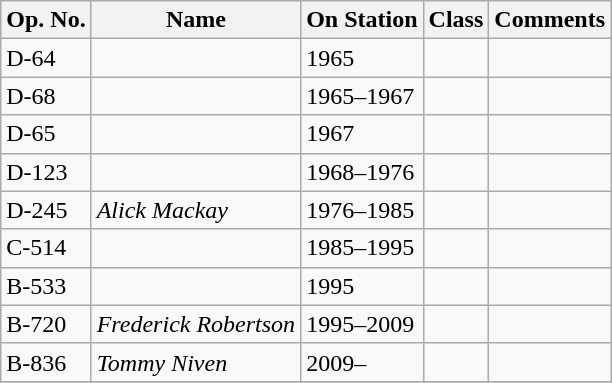<table class="wikitable">
<tr>
<th>Op. No.</th>
<th>Name</th>
<th>On Station</th>
<th>Class</th>
<th>Comments</th>
</tr>
<tr>
<td>D-64</td>
<td></td>
<td>1965</td>
<td></td>
<td></td>
</tr>
<tr>
<td>D-68</td>
<td></td>
<td>1965–1967</td>
<td></td>
<td></td>
</tr>
<tr>
<td>D-65</td>
<td></td>
<td>1967</td>
<td></td>
<td></td>
</tr>
<tr>
<td>D-123</td>
<td></td>
<td>1968–1976</td>
<td></td>
<td></td>
</tr>
<tr>
<td>D-245</td>
<td><em>Alick Mackay</em></td>
<td>1976–1985</td>
<td></td>
<td></td>
</tr>
<tr>
<td>C-514</td>
<td></td>
<td>1985–1995</td>
<td></td>
<td></td>
</tr>
<tr>
<td>B-533</td>
<td></td>
<td>1995</td>
<td></td>
<td></td>
</tr>
<tr>
<td>B-720</td>
<td><em>Frederick Robertson</em></td>
<td>1995–2009</td>
<td></td>
<td></td>
</tr>
<tr>
<td>B-836</td>
<td><em>Tommy Niven</em></td>
<td>2009–</td>
<td></td>
<td></td>
</tr>
<tr>
</tr>
</table>
